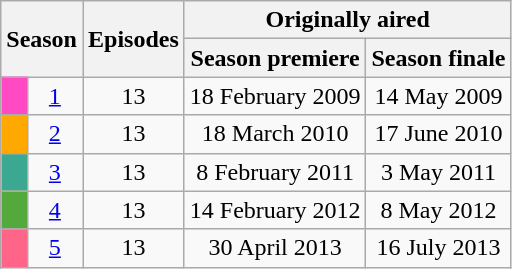<table class="wikitable plainrowheaders"  style="text-align:center;">
<tr>
<th scope=col colspan="2" rowspan="2">Season</th>
<th scope=col rowspan="2">Episodes</th>
<th scope=col colspan="2">Originally aired</th>
</tr>
<tr>
<th>Season premiere</th>
<th>Season finale</th>
</tr>
<tr>
<td bgcolor="#FF4AC3" height="10px"></td>
<td align="center"><a href='#'>1</a></td>
<td align="center">13</td>
<td align="center">18 February 2009</td>
<td align="center">14 May 2009</td>
</tr>
<tr>
<td bgcolor="#ffa800" height="10px"></td>
<td align="center"><a href='#'>2</a></td>
<td align="center">13</td>
<td align="center">18 March 2010</td>
<td align="center">17 June 2010</td>
</tr>
<tr>
<td bgcolor="#3BA991" height="10px"></td>
<td align="center"><a href='#'>3</a></td>
<td align="center">13</td>
<td align="center">8 February 2011</td>
<td align="center">3 May 2011</td>
</tr>
<tr>
<td bgcolor="#53A93B" height="10px"></td>
<td align="center"><a href='#'>4</a></td>
<td align="center">13</td>
<td align="center">14 February 2012</td>
<td align="center">8 May 2012</td>
</tr>
<tr>
<td bgcolor="#FF6588" height="10px"></td>
<td align="center"><a href='#'>5</a></td>
<td align="center">13</td>
<td align="center">30 April 2013</td>
<td align="center">16 July 2013</td>
</tr>
</table>
